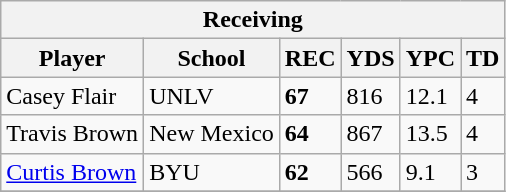<table class="wikitable">
<tr>
<th colspan="6" align="center">Receiving</th>
</tr>
<tr>
<th>Player</th>
<th>School</th>
<th>REC</th>
<th>YDS</th>
<th>YPC</th>
<th>TD</th>
</tr>
<tr>
<td>Casey Flair</td>
<td>UNLV</td>
<td><strong>67</strong></td>
<td>816</td>
<td>12.1</td>
<td>4</td>
</tr>
<tr>
<td>Travis Brown</td>
<td>New Mexico</td>
<td><strong>64</strong></td>
<td>867</td>
<td>13.5</td>
<td>4</td>
</tr>
<tr>
<td><a href='#'>Curtis Brown</a></td>
<td>BYU</td>
<td><strong>62</strong></td>
<td>566</td>
<td>9.1</td>
<td>3</td>
</tr>
<tr>
</tr>
</table>
